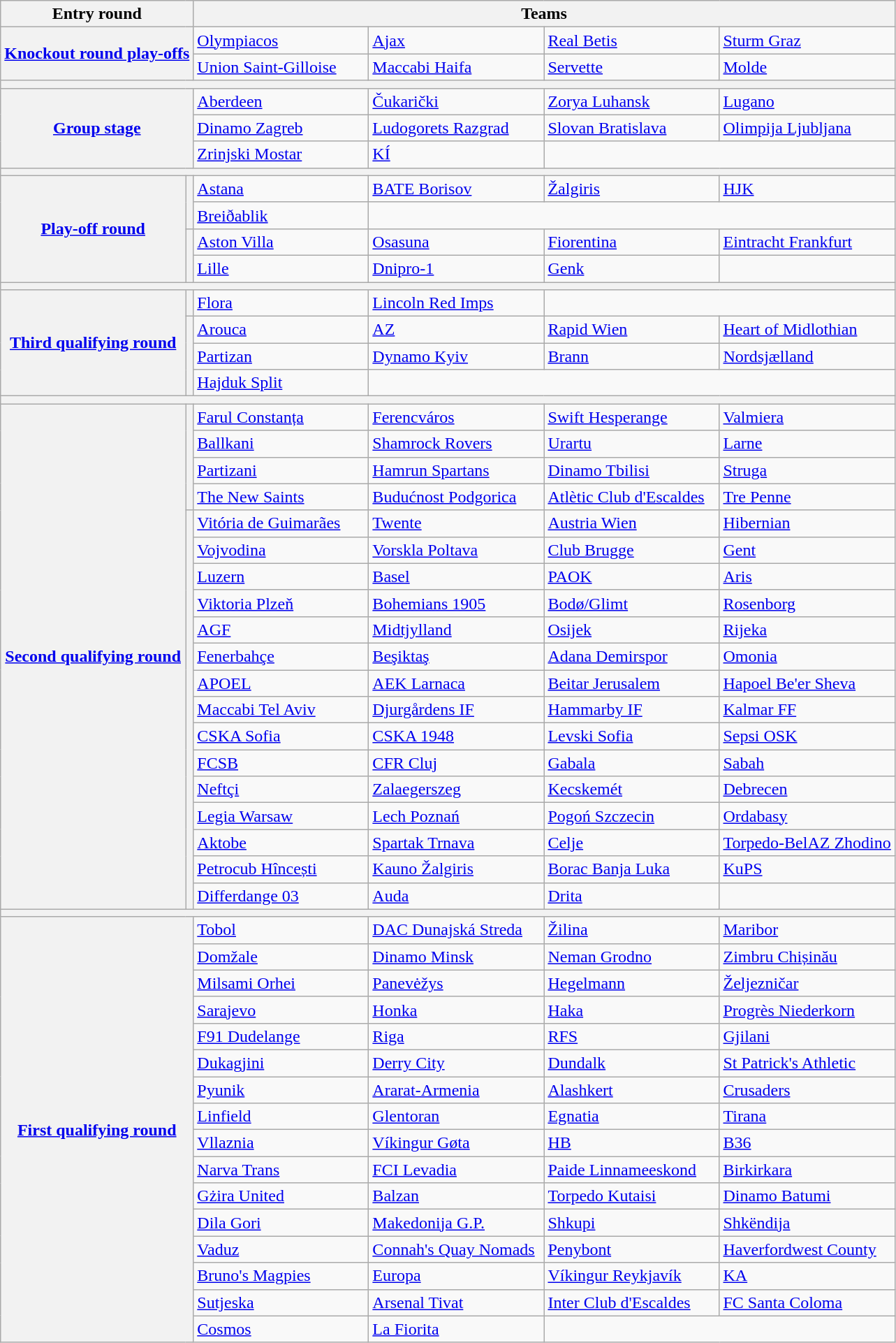<table class="wikitable">
<tr>
<th colspan=2>Entry round</th>
<th colspan=4>Teams</th>
</tr>
<tr>
<th colspan=2 rowspan=2><a href='#'>Knockout round play-offs</a></th>
<td style="min-width:10em"> <a href='#'>Olympiacos</a> </td>
<td style="min-width:10em"> <a href='#'>Ajax</a> </td>
<td style="min-width:10em"> <a href='#'>Real Betis</a> </td>
<td style="min-width:10em"> <a href='#'>Sturm Graz</a> </td>
</tr>
<tr>
<td style="min-width:10em"> <a href='#'>Union Saint-Gilloise</a> </td>
<td style="min-width:10em"> <a href='#'>Maccabi Haifa</a> </td>
<td style="min-width:10em"> <a href='#'>Servette</a> </td>
<td style="min-width:10em"> <a href='#'>Molde</a> </td>
</tr>
<tr>
<th colspan=6></th>
</tr>
<tr>
<th colspan=2 rowspan=3><a href='#'>Group stage</a></th>
<td> <a href='#'>Aberdeen</a> </td>
<td> <a href='#'>Čukarički</a> </td>
<td> <a href='#'>Zorya Luhansk</a> </td>
<td> <a href='#'>Lugano</a> </td>
</tr>
<tr>
<td> <a href='#'>Dinamo Zagreb</a> </td>
<td> <a href='#'>Ludogorets Razgrad</a> </td>
<td> <a href='#'>Slovan Bratislava</a> </td>
<td> <a href='#'>Olimpija Ljubljana</a> </td>
</tr>
<tr>
<td> <a href='#'>Zrinjski Mostar</a> </td>
<td> <a href='#'>KÍ</a> </td>
<td colspan=2></td>
</tr>
<tr>
<th colspan=6></th>
</tr>
<tr>
<th rowspan=4><a href='#'>Play-off round</a></th>
<th rowspan=2></th>
<td> <a href='#'>Astana</a> </td>
<td> <a href='#'>BATE Borisov</a> </td>
<td> <a href='#'>Žalgiris</a> </td>
<td> <a href='#'>HJK</a> </td>
</tr>
<tr>
<td> <a href='#'>Breiðablik</a> </td>
<td colspan=3></td>
</tr>
<tr>
<th rowspan=2></th>
<td> <a href='#'>Aston Villa</a> </td>
<td> <a href='#'>Osasuna</a> </td>
<td> <a href='#'>Fiorentina</a> </td>
<td> <a href='#'>Eintracht Frankfurt</a> </td>
</tr>
<tr>
<td> <a href='#'>Lille</a> </td>
<td> <a href='#'>Dnipro-1</a> </td>
<td> <a href='#'>Genk</a> </td>
<td></td>
</tr>
<tr>
<th colspan=6></th>
</tr>
<tr>
<th rowspan=4><a href='#'>Third qualifying round</a></th>
<th></th>
<td> <a href='#'>Flora</a> </td>
<td> <a href='#'>Lincoln Red Imps</a> </td>
<td colspan=2></td>
</tr>
<tr>
<th rowspan=3></th>
<td> <a href='#'>Arouca</a> </td>
<td> <a href='#'>AZ</a> </td>
<td> <a href='#'>Rapid Wien</a> </td>
<td> <a href='#'>Heart of Midlothian</a> </td>
</tr>
<tr>
<td> <a href='#'>Partizan</a> </td>
<td> <a href='#'>Dynamo Kyiv</a> </td>
<td> <a href='#'>Brann</a> </td>
<td> <a href='#'>Nordsjælland</a> </td>
</tr>
<tr>
<td> <a href='#'>Hajduk Split</a> </td>
<td colspan=3></td>
</tr>
<tr>
<th colspan=6></th>
</tr>
<tr>
<th rowspan=19><a href='#'>Second qualifying round</a></th>
<th rowspan=4></th>
<td> <a href='#'>Farul Constanța</a> </td>
<td> <a href='#'>Ferencváros</a> </td>
<td> <a href='#'>Swift Hesperange</a> </td>
<td> <a href='#'>Valmiera</a> </td>
</tr>
<tr>
<td> <a href='#'>Ballkani</a> </td>
<td> <a href='#'>Shamrock Rovers</a> </td>
<td> <a href='#'>Urartu</a> </td>
<td> <a href='#'>Larne</a> </td>
</tr>
<tr>
<td> <a href='#'>Partizani</a> </td>
<td> <a href='#'>Hamrun Spartans</a> </td>
<td> <a href='#'>Dinamo Tbilisi</a> </td>
<td> <a href='#'>Struga</a> </td>
</tr>
<tr>
<td> <a href='#'>The New Saints</a> </td>
<td> <a href='#'>Budućnost Podgorica</a> </td>
<td> <a href='#'>Atlètic Club d'Escaldes</a> </td>
<td> <a href='#'>Tre Penne</a> </td>
</tr>
<tr>
<th rowspan=15></th>
<td> <a href='#'>Vitória de Guimarães</a> </td>
<td> <a href='#'>Twente</a> </td>
<td> <a href='#'>Austria Wien</a> </td>
<td> <a href='#'>Hibernian</a> </td>
</tr>
<tr>
<td> <a href='#'>Vojvodina</a> </td>
<td> <a href='#'>Vorskla Poltava</a> </td>
<td> <a href='#'>Club Brugge</a> </td>
<td> <a href='#'>Gent</a> </td>
</tr>
<tr>
<td> <a href='#'>Luzern</a> </td>
<td> <a href='#'>Basel</a> </td>
<td> <a href='#'>PAOK</a> </td>
<td> <a href='#'>Aris</a> </td>
</tr>
<tr>
<td> <a href='#'>Viktoria Plzeň</a> </td>
<td> <a href='#'>Bohemians 1905</a> </td>
<td> <a href='#'>Bodø/Glimt</a> </td>
<td> <a href='#'>Rosenborg</a> </td>
</tr>
<tr>
<td> <a href='#'>AGF</a> </td>
<td> <a href='#'>Midtjylland</a> </td>
<td> <a href='#'>Osijek</a> </td>
<td> <a href='#'>Rijeka</a> </td>
</tr>
<tr>
<td> <a href='#'>Fenerbahçe</a> </td>
<td> <a href='#'>Beşiktaş</a> </td>
<td> <a href='#'>Adana Demirspor</a> </td>
<td> <a href='#'>Omonia</a> </td>
</tr>
<tr>
<td> <a href='#'>APOEL</a> </td>
<td> <a href='#'>AEK Larnaca</a> </td>
<td> <a href='#'>Beitar Jerusalem</a> </td>
<td> <a href='#'>Hapoel Be'er Sheva</a> </td>
</tr>
<tr>
<td> <a href='#'>Maccabi Tel Aviv</a> </td>
<td> <a href='#'>Djurgårdens IF</a> </td>
<td> <a href='#'>Hammarby IF</a> </td>
<td> <a href='#'>Kalmar FF</a> </td>
</tr>
<tr>
<td> <a href='#'>CSKA Sofia</a> </td>
<td> <a href='#'>CSKA 1948</a> </td>
<td> <a href='#'>Levski Sofia</a> </td>
<td> <a href='#'>Sepsi OSK</a> </td>
</tr>
<tr>
<td> <a href='#'>FCSB</a> </td>
<td> <a href='#'>CFR Cluj</a> </td>
<td> <a href='#'>Gabala</a> </td>
<td> <a href='#'>Sabah</a> </td>
</tr>
<tr>
<td> <a href='#'>Neftçi</a> </td>
<td> <a href='#'>Zalaegerszeg</a> </td>
<td> <a href='#'>Kecskemét</a> </td>
<td> <a href='#'>Debrecen</a> </td>
</tr>
<tr>
<td> <a href='#'>Legia Warsaw</a> </td>
<td> <a href='#'>Lech Poznań</a> </td>
<td> <a href='#'>Pogoń Szczecin</a> </td>
<td> <a href='#'>Ordabasy</a> </td>
</tr>
<tr>
<td> <a href='#'>Aktobe</a> </td>
<td> <a href='#'>Spartak Trnava</a> </td>
<td> <a href='#'>Celje</a> </td>
<td> <a href='#'>Torpedo-BelAZ Zhodino</a> </td>
</tr>
<tr>
<td> <a href='#'>Petrocub Hîncești</a> </td>
<td> <a href='#'>Kauno Žalgiris</a> </td>
<td> <a href='#'>Borac Banja Luka</a> </td>
<td> <a href='#'>KuPS</a> </td>
</tr>
<tr>
<td> <a href='#'>Differdange 03</a> </td>
<td> <a href='#'>Auda</a> </td>
<td> <a href='#'>Drita</a> </td>
<td colspan=1></td>
</tr>
<tr>
<th colspan=6></th>
</tr>
<tr>
<th colspan=2 rowspan=16><a href='#'>First qualifying round</a></th>
<td> <a href='#'>Tobol</a> </td>
<td> <a href='#'>DAC Dunajská Streda</a> </td>
<td> <a href='#'>Žilina</a> </td>
<td> <a href='#'>Maribor</a> </td>
</tr>
<tr>
<td> <a href='#'>Domžale</a> </td>
<td> <a href='#'>Dinamo Minsk</a> </td>
<td> <a href='#'>Neman Grodno</a> </td>
<td> <a href='#'>Zimbru Chișinău</a> </td>
</tr>
<tr>
<td> <a href='#'>Milsami Orhei</a> </td>
<td> <a href='#'>Panevėžys</a> </td>
<td> <a href='#'>Hegelmann</a> </td>
<td> <a href='#'>Željezničar</a> </td>
</tr>
<tr>
<td> <a href='#'>Sarajevo</a> </td>
<td> <a href='#'>Honka</a> </td>
<td> <a href='#'>Haka</a> </td>
<td> <a href='#'>Progrès Niederkorn</a> </td>
</tr>
<tr>
<td> <a href='#'>F91 Dudelange</a> </td>
<td> <a href='#'>Riga</a> </td>
<td> <a href='#'>RFS</a> </td>
<td> <a href='#'>Gjilani</a> </td>
</tr>
<tr>
<td> <a href='#'>Dukagjini</a> </td>
<td> <a href='#'>Derry City</a> </td>
<td> <a href='#'>Dundalk</a> </td>
<td> <a href='#'>St Patrick's Athletic</a> </td>
</tr>
<tr>
<td> <a href='#'>Pyunik</a> </td>
<td> <a href='#'>Ararat-Armenia</a> </td>
<td> <a href='#'>Alashkert</a> </td>
<td> <a href='#'>Crusaders</a> </td>
</tr>
<tr>
<td> <a href='#'>Linfield</a> </td>
<td> <a href='#'>Glentoran</a> </td>
<td> <a href='#'>Egnatia</a> </td>
<td> <a href='#'>Tirana</a> </td>
</tr>
<tr>
<td> <a href='#'>Vllaznia</a> </td>
<td> <a href='#'>Víkingur Gøta</a> </td>
<td> <a href='#'>HB</a> </td>
<td> <a href='#'>B36</a> </td>
</tr>
<tr>
<td> <a href='#'>Narva Trans</a> </td>
<td> <a href='#'>FCI Levadia</a> </td>
<td> <a href='#'>Paide Linnameeskond</a> </td>
<td> <a href='#'>Birkirkara</a> </td>
</tr>
<tr>
<td> <a href='#'>Gżira United</a> </td>
<td> <a href='#'>Balzan</a> </td>
<td> <a href='#'>Torpedo Kutaisi</a> </td>
<td> <a href='#'>Dinamo Batumi</a> </td>
</tr>
<tr>
<td> <a href='#'>Dila Gori</a> </td>
<td> <a href='#'>Makedonija G.P.</a> </td>
<td> <a href='#'>Shkupi</a> </td>
<td> <a href='#'>Shkëndija</a> </td>
</tr>
<tr>
<td> <a href='#'>Vaduz</a> </td>
<td> <a href='#'>Connah's Quay Nomads</a> </td>
<td> <a href='#'>Penybont</a> </td>
<td> <a href='#'>Haverfordwest County</a> </td>
</tr>
<tr>
<td> <a href='#'>Bruno's Magpies</a> </td>
<td> <a href='#'>Europa</a> </td>
<td> <a href='#'>Víkingur Reykjavík</a> </td>
<td> <a href='#'>KA</a> </td>
</tr>
<tr>
<td> <a href='#'>Sutjeska</a> </td>
<td> <a href='#'>Arsenal Tivat</a> </td>
<td> <a href='#'>Inter Club d'Escaldes</a> </td>
<td> <a href='#'>FC Santa Coloma</a> </td>
</tr>
<tr>
<td> <a href='#'>Cosmos</a> </td>
<td> <a href='#'>La Fiorita</a> </td>
<td colspan=2></td>
</tr>
</table>
